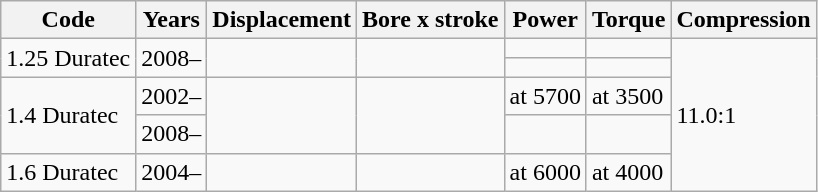<table class="wikitable">
<tr>
<th>Code</th>
<th>Years</th>
<th>Displacement</th>
<th>Bore x stroke</th>
<th>Power</th>
<th>Torque</th>
<th>Compression</th>
</tr>
<tr>
<td rowspan=2>1.25 Duratec</td>
<td rowspan=2>2008–</td>
<td rowspan=2></td>
<td rowspan=2></td>
<td></td>
<td></td>
<td rowspan=5>11.0:1</td>
</tr>
<tr>
<td></td>
<td></td>
</tr>
<tr>
<td rowspan=2>1.4 Duratec</td>
<td>2002–</td>
<td rowspan=2></td>
<td rowspan=2></td>
<td> at 5700</td>
<td> at 3500</td>
</tr>
<tr>
<td>2008–</td>
<td></td>
<td></td>
</tr>
<tr>
<td>1.6 Duratec</td>
<td>2004–</td>
<td></td>
<td></td>
<td> at 6000</td>
<td> at 4000</td>
</tr>
</table>
